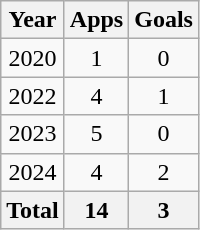<table class="wikitable" style="text-align:center">
<tr>
<th>Year</th>
<th>Apps</th>
<th>Goals</th>
</tr>
<tr>
<td>2020</td>
<td>1</td>
<td>0</td>
</tr>
<tr>
<td>2022</td>
<td>4</td>
<td>1</td>
</tr>
<tr>
<td>2023</td>
<td>5</td>
<td>0</td>
</tr>
<tr>
<td>2024</td>
<td>4</td>
<td>2</td>
</tr>
<tr>
<th>Total</th>
<th>14</th>
<th>3</th>
</tr>
</table>
